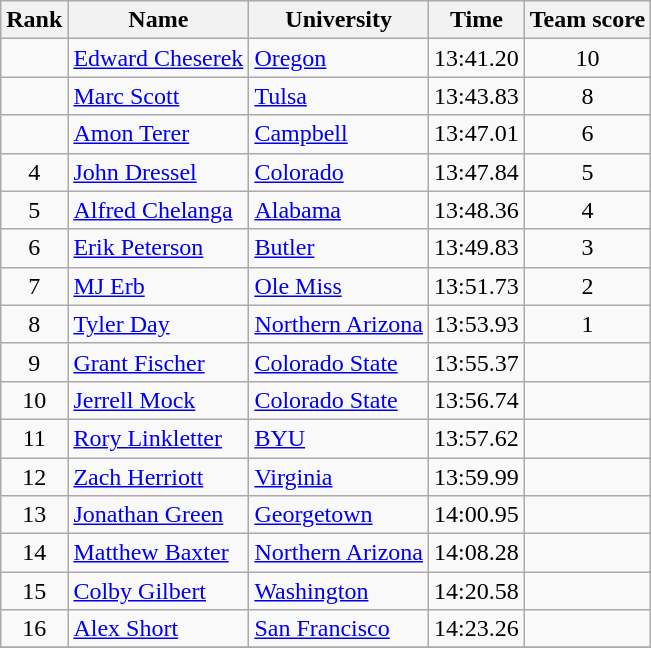<table class="wikitable sortable" style="text-align:center">
<tr>
<th>Rank</th>
<th>Name</th>
<th>University</th>
<th>Time</th>
<th>Team score</th>
</tr>
<tr>
<td></td>
<td align=left><a href='#'>Edward Cheserek</a></td>
<td align=left><a href='#'>Oregon</a></td>
<td>13:41.20</td>
<td>10</td>
</tr>
<tr>
<td></td>
<td align=left><a href='#'>Marc Scott</a></td>
<td align=left><a href='#'>Tulsa</a></td>
<td>13:43.83</td>
<td>8</td>
</tr>
<tr>
<td></td>
<td align=left><a href='#'>Amon Terer</a></td>
<td align=left><a href='#'>Campbell</a></td>
<td>13:47.01</td>
<td>6</td>
</tr>
<tr>
<td>4</td>
<td align=left><a href='#'>John Dressel</a></td>
<td align=left><a href='#'>Colorado</a></td>
<td>13:47.84</td>
<td>5</td>
</tr>
<tr>
<td>5</td>
<td align=left><a href='#'>Alfred Chelanga</a></td>
<td align=left><a href='#'>Alabama</a></td>
<td>13:48.36</td>
<td>4</td>
</tr>
<tr>
<td>6</td>
<td align=left><a href='#'>Erik Peterson</a></td>
<td align=left><a href='#'>Butler</a></td>
<td>13:49.83</td>
<td>3</td>
</tr>
<tr>
<td>7</td>
<td align=left><a href='#'>MJ Erb</a></td>
<td align=left><a href='#'>Ole Miss</a></td>
<td>13:51.73</td>
<td>2</td>
</tr>
<tr>
<td>8</td>
<td align=left><a href='#'>Tyler Day</a></td>
<td align=left><a href='#'>Northern Arizona</a></td>
<td>13:53.93</td>
<td>1</td>
</tr>
<tr>
<td>9</td>
<td align=left><a href='#'>Grant Fischer</a></td>
<td align=left><a href='#'>Colorado State</a></td>
<td>13:55.37</td>
<td></td>
</tr>
<tr>
<td>10</td>
<td align=left><a href='#'>Jerrell Mock</a></td>
<td align=left><a href='#'>Colorado State</a></td>
<td>13:56.74</td>
<td></td>
</tr>
<tr>
<td>11</td>
<td align=left><a href='#'>Rory Linkletter</a></td>
<td align=left><a href='#'>BYU</a></td>
<td>13:57.62</td>
<td></td>
</tr>
<tr>
<td>12</td>
<td align=left><a href='#'>Zach Herriott</a></td>
<td align=left><a href='#'>Virginia</a></td>
<td>13:59.99</td>
<td></td>
</tr>
<tr>
<td>13</td>
<td align=left><a href='#'>Jonathan Green</a></td>
<td align=left><a href='#'>Georgetown</a></td>
<td>14:00.95</td>
<td></td>
</tr>
<tr>
<td>14</td>
<td align=left><a href='#'>Matthew Baxter</a></td>
<td align=left><a href='#'>Northern Arizona</a></td>
<td>14:08.28</td>
<td></td>
</tr>
<tr>
<td>15</td>
<td align=left><a href='#'>Colby Gilbert</a></td>
<td align=left><a href='#'>Washington</a></td>
<td>14:20.58</td>
<td></td>
</tr>
<tr>
<td>16</td>
<td align=left><a href='#'>Alex Short</a></td>
<td align=left><a href='#'>San Francisco</a></td>
<td>14:23.26</td>
<td></td>
</tr>
<tr>
</tr>
</table>
